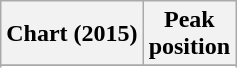<table class="wikitable plainrowheaders sortable">
<tr>
<th>Chart (2015)</th>
<th>Peak<br>position</th>
</tr>
<tr>
</tr>
<tr>
</tr>
<tr>
</tr>
</table>
